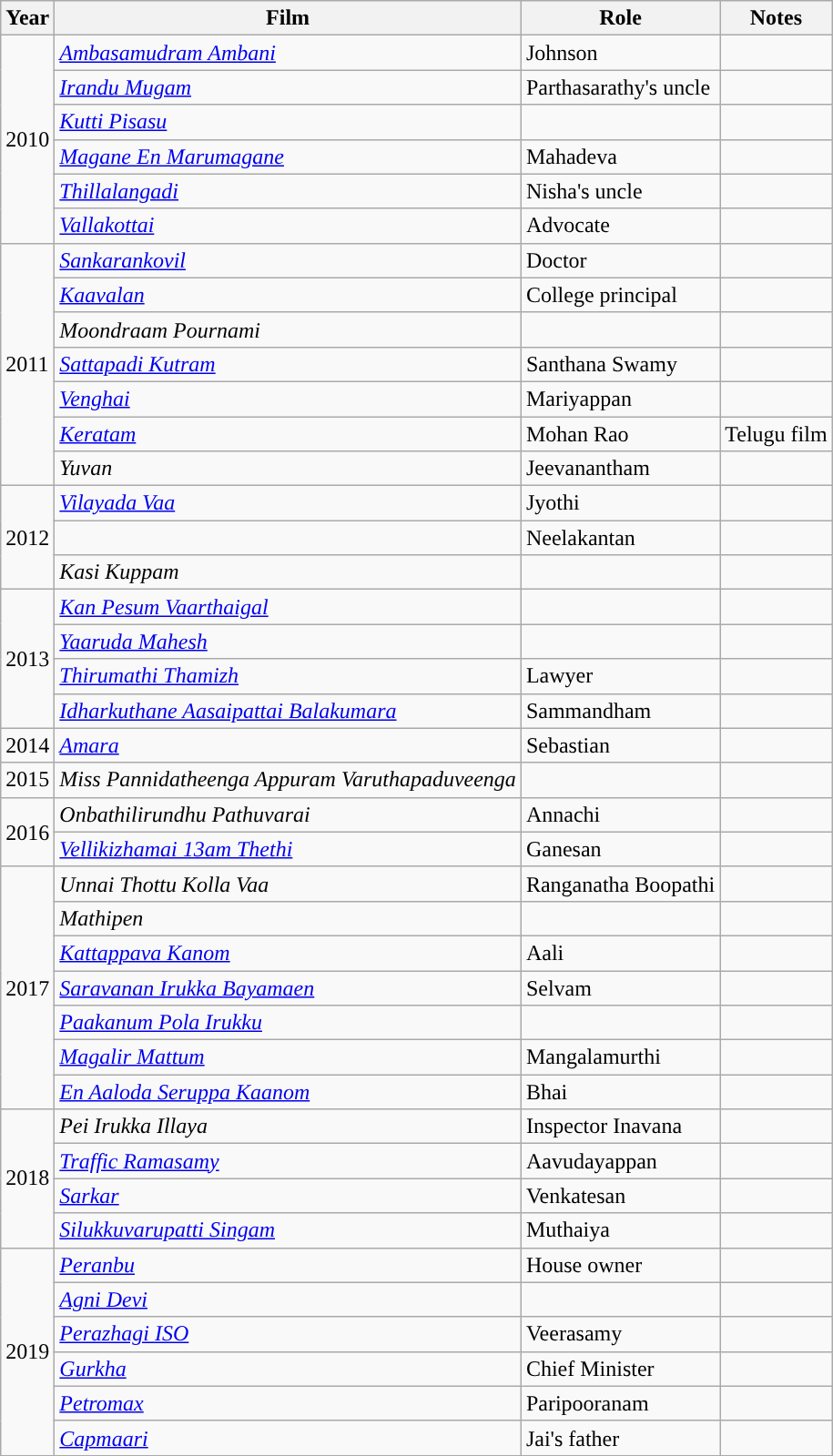<table class="wikitable sortable">
<tr>
<th>Year</th>
<th>Film</th>
<th>Role</th>
<th class=unsortable>Notes</th>
</tr>
<tr>
<td rowspan='6'>2010</td>
<td><em><a href='#'>Ambasamudram Ambani</a></em></td>
<td>Johnson</td>
<td></td>
</tr>
<tr>
<td><em><a href='#'>Irandu Mugam</a></em></td>
<td>Parthasarathy's uncle</td>
<td></td>
</tr>
<tr>
<td><em><a href='#'>Kutti Pisasu</a></em></td>
<td></td>
<td></td>
</tr>
<tr>
<td><em><a href='#'>Magane En Marumagane</a></em></td>
<td>Mahadeva</td>
<td></td>
</tr>
<tr>
<td><em><a href='#'>Thillalangadi</a></em></td>
<td>Nisha's uncle</td>
<td></td>
</tr>
<tr>
<td><em><a href='#'>Vallakottai</a></em></td>
<td>Advocate</td>
<td></td>
</tr>
<tr>
<td rowspan='7'>2011</td>
<td><em><a href='#'>Sankarankovil</a></em></td>
<td>Doctor</td>
<td></td>
</tr>
<tr>
<td><em><a href='#'>Kaavalan</a></em></td>
<td>College principal</td>
<td></td>
</tr>
<tr>
<td><em>Moondraam Pournami</em></td>
<td></td>
<td></td>
</tr>
<tr>
<td><em><a href='#'>Sattapadi Kutram</a></em></td>
<td>Santhana Swamy</td>
<td></td>
</tr>
<tr>
<td><em><a href='#'>Venghai</a></em></td>
<td>Mariyappan</td>
<td></td>
</tr>
<tr>
<td><em><a href='#'>Keratam</a></em></td>
<td>Mohan Rao</td>
<td>Telugu film</td>
</tr>
<tr>
<td><em>Yuvan</em></td>
<td>Jeevanantham</td>
<td></td>
</tr>
<tr>
<td rowspan='3'>2012</td>
<td><em><a href='#'>Vilayada Vaa</a></em></td>
<td>Jyothi</td>
<td></td>
</tr>
<tr>
<td></td>
<td>Neelakantan</td>
<td></td>
</tr>
<tr>
<td><em>Kasi Kuppam</em></td>
<td></td>
<td></td>
</tr>
<tr>
<td rowspan="4'">2013</td>
<td><em><a href='#'>Kan Pesum Vaarthaigal</a></em></td>
<td></td>
<td></td>
</tr>
<tr>
<td><em><a href='#'>Yaaruda Mahesh</a></em></td>
<td></td>
<td></td>
</tr>
<tr>
<td><em><a href='#'>Thirumathi Thamizh</a></em></td>
<td>Lawyer</td>
<td></td>
</tr>
<tr>
<td><em><a href='#'>Idharkuthane Aasaipattai Balakumara</a></em></td>
<td>Sammandham</td>
<td></td>
</tr>
<tr>
<td>2014</td>
<td><em><a href='#'>Amara</a></em></td>
<td>Sebastian</td>
<td></td>
</tr>
<tr>
<td>2015</td>
<td><em>Miss Pannidatheenga Appuram Varuthapaduveenga</em></td>
<td></td>
<td></td>
</tr>
<tr>
<td rowspan='2'>2016</td>
<td><em>Onbathilirundhu Pathuvarai</em></td>
<td>Annachi</td>
<td></td>
</tr>
<tr>
<td><em><a href='#'>Vellikizhamai 13am Thethi</a></em></td>
<td>Ganesan</td>
<td></td>
</tr>
<tr>
<td rowspan='7'>2017</td>
<td><em>Unnai Thottu Kolla Vaa</em></td>
<td>Ranganatha Boopathi</td>
<td></td>
</tr>
<tr>
<td><em>Mathipen</em></td>
<td></td>
<td></td>
</tr>
<tr>
<td><em><a href='#'>Kattappava Kanom</a></em></td>
<td>Aali</td>
<td></td>
</tr>
<tr>
<td><em><a href='#'>Saravanan Irukka Bayamaen</a></em></td>
<td>Selvam</td>
<td></td>
</tr>
<tr>
<td><em><a href='#'>Paakanum Pola Irukku</a></em></td>
<td></td>
<td></td>
</tr>
<tr>
<td><em><a href='#'>Magalir Mattum</a></em></td>
<td>Mangalamurthi</td>
<td></td>
</tr>
<tr>
<td><em><a href='#'>En Aaloda Seruppa Kaanom</a></em></td>
<td>Bhai</td>
<td></td>
</tr>
<tr>
<td rowspan='4'>2018</td>
<td><em>Pei Irukka Illaya</em></td>
<td>Inspector Inavana</td>
<td></td>
</tr>
<tr>
<td><em><a href='#'>Traffic Ramasamy</a></em></td>
<td>Aavudayappan</td>
<td></td>
</tr>
<tr>
<td><em><a href='#'>Sarkar</a></em></td>
<td>Venkatesan</td>
<td></td>
</tr>
<tr>
<td><em><a href='#'>Silukkuvarupatti Singam</a></em></td>
<td>Muthaiya</td>
<td></td>
</tr>
<tr>
<td rowspan='6'>2019</td>
<td><em><a href='#'>Peranbu</a></em></td>
<td>House owner</td>
<td></td>
</tr>
<tr>
<td><em><a href='#'>Agni Devi</a></em></td>
<td></td>
<td></td>
</tr>
<tr>
<td><em><a href='#'>Perazhagi ISO</a></em></td>
<td>Veerasamy</td>
<td></td>
</tr>
<tr>
<td><em><a href='#'>Gurkha</a></em></td>
<td>Chief Minister</td>
<td></td>
</tr>
<tr>
<td><em><a href='#'>Petromax</a></em></td>
<td>Paripooranam</td>
<td></td>
</tr>
<tr>
<td><em><a href='#'>Capmaari</a></em></td>
<td>Jai's father</td>
<td></td>
</tr>
</table>
